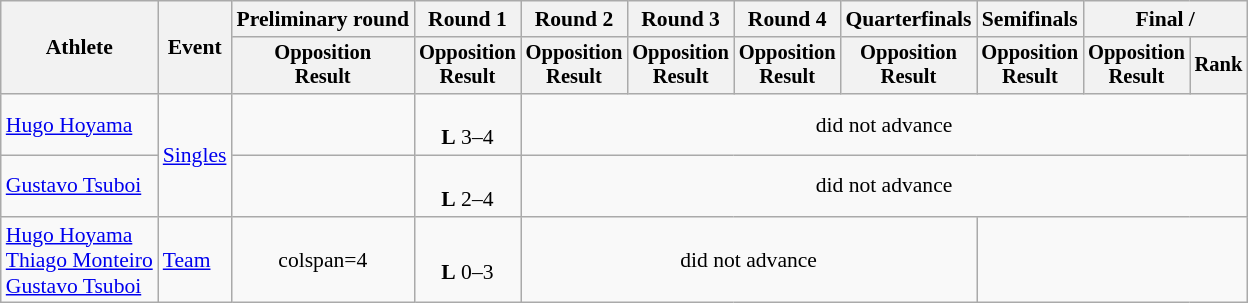<table class="wikitable" style="font-size:90%">
<tr>
<th rowspan="2">Athlete</th>
<th rowspan="2">Event</th>
<th>Preliminary round</th>
<th>Round 1</th>
<th>Round 2</th>
<th>Round 3</th>
<th>Round 4</th>
<th>Quarterfinals</th>
<th>Semifinals</th>
<th colspan=2>Final / </th>
</tr>
<tr style="font-size:95%">
<th>Opposition<br>Result</th>
<th>Opposition<br>Result</th>
<th>Opposition<br>Result</th>
<th>Opposition<br>Result</th>
<th>Opposition<br>Result</th>
<th>Opposition<br>Result</th>
<th>Opposition<br>Result</th>
<th>Opposition<br>Result</th>
<th>Rank</th>
</tr>
<tr align=center>
<td align=left><a href='#'>Hugo Hoyama</a></td>
<td align=left rowspan=2><a href='#'>Singles</a></td>
<td></td>
<td> <br><strong>L</strong> 3–4</td>
<td colspan=7>did not advance</td>
</tr>
<tr align=center>
<td align=left><a href='#'>Gustavo Tsuboi</a></td>
<td></td>
<td> <br><strong>L</strong> 2–4</td>
<td colspan=7>did not advance</td>
</tr>
<tr align=center>
<td align=left><a href='#'>Hugo Hoyama</a><br><a href='#'>Thiago Monteiro</a><br><a href='#'>Gustavo Tsuboi</a></td>
<td align=left><a href='#'>Team</a></td>
<td>colspan=4 </td>
<td> <br><strong>L</strong> 0–3</td>
<td colspan=4>did not advance</td>
</tr>
</table>
